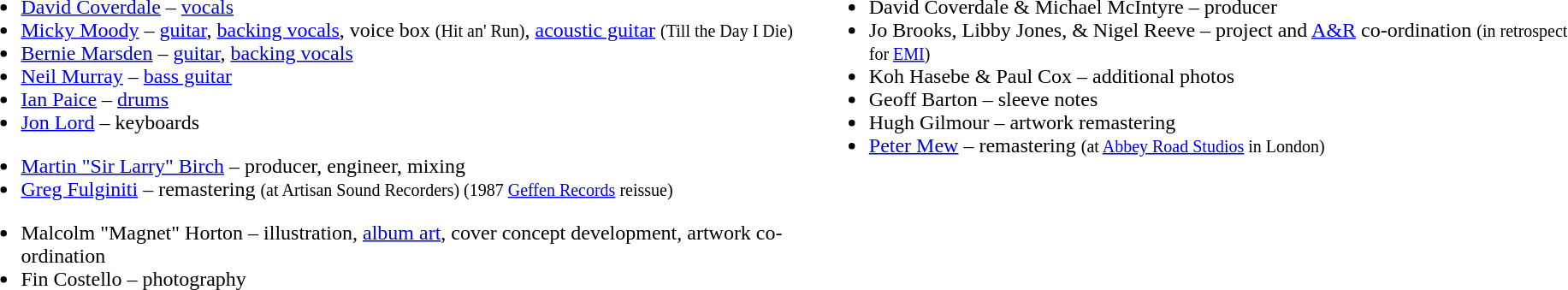<table>
<tr>
<td valign=top><br><ul><li><a href='#'>David Coverdale</a> – <a href='#'>vocals</a></li><li><a href='#'>Micky Moody</a> – <a href='#'>guitar</a>, <a href='#'>backing vocals</a>, voice box <small>(Hit an' Run)</small>, <a href='#'>acoustic guitar</a> <small>(Till the Day I Die)</small></li><li><a href='#'>Bernie Marsden</a> – <a href='#'>guitar</a>, <a href='#'>backing vocals</a></li><li><a href='#'>Neil Murray</a> – <a href='#'>bass guitar</a></li><li><a href='#'>Ian Paice</a> – <a href='#'>drums</a></li><li><a href='#'>Jon Lord</a> – keyboards</li></ul><ul><li><a href='#'>Martin "Sir Larry" Birch</a> – producer, engineer, mixing</li><li><a href='#'>Greg Fulginiti</a> – remastering <small>(at Artisan Sound Recorders) (1987 <a href='#'>Geffen Records</a> reissue)</small></li></ul><ul><li>Malcolm "Magnet" Horton – illustration, <a href='#'>album art</a>, cover concept development, artwork co-ordination</li><li>Fin Costello – photography</li></ul></td>
<td valign=top><br><ul><li>David Coverdale & Michael McIntyre – producer</li><li>Jo Brooks, Libby Jones, & Nigel Reeve – project and <a href='#'>A&R</a> co-ordination <small>(in retrospect for <a href='#'>EMI</a>)</small></li><li>Koh Hasebe & Paul Cox – additional photos</li><li>Geoff Barton – sleeve notes</li><li>Hugh Gilmour – artwork remastering</li><li><a href='#'>Peter Mew</a> – remastering <small>(at <a href='#'>Abbey Road Studios</a> in London)</small></li></ul></td>
</tr>
</table>
